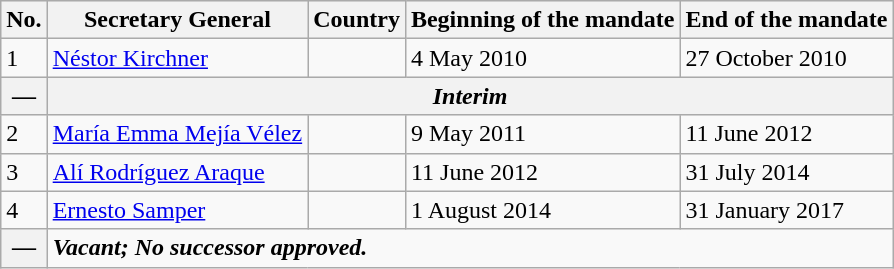<table class="wikitable">
<tr style="background:#efefef;">
<th>No.</th>
<th>Secretary General</th>
<th>Country</th>
<th>Beginning of the mandate</th>
<th>End of the mandate</th>
</tr>
<tr>
<td>1</td>
<td><a href='#'>Néstor Kirchner</a></td>
<td></td>
<td>4 May 2010</td>
<td>27 October 2010</td>
</tr>
<tr>
<th width="10" rowspan="1">—</th>
<th colspan=6><em>Interim</em></th>
</tr>
<tr>
<td>2</td>
<td><a href='#'>María Emma Mejía Vélez</a></td>
<td></td>
<td>9 May 2011</td>
<td>11 June 2012</td>
</tr>
<tr>
<td>3</td>
<td><a href='#'>Alí Rodríguez Araque</a></td>
<td></td>
<td>11 June 2012</td>
<td>31 July 2014</td>
</tr>
<tr>
<td>4</td>
<td><a href='#'>Ernesto Samper</a></td>
<td></td>
<td>1 August 2014</td>
<td>31 January 2017</td>
</tr>
<tr>
<th rowspan="1">—</th>
<td colspan="4"><strong><em>Vacant; No successor approved.<strong><em></td>
</tr>
</table>
